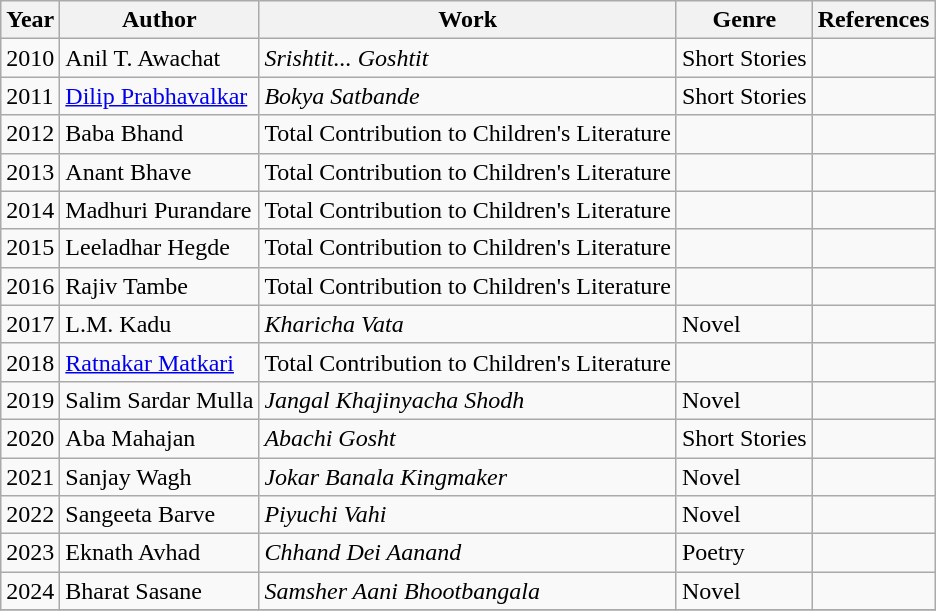<table class="wikitable sortable">
<tr>
<th>Year</th>
<th>Author</th>
<th>Work</th>
<th>Genre</th>
<th class="unsortable">References</th>
</tr>
<tr>
<td>2010</td>
<td>Anil T. Awachat</td>
<td><em>Srishtit... Goshtit</em></td>
<td>Short Stories</td>
<td></td>
</tr>
<tr>
<td>2011</td>
<td><a href='#'>Dilip Prabhavalkar</a></td>
<td><em>Bokya Satbande</em></td>
<td>Short Stories</td>
<td></td>
</tr>
<tr>
<td>2012</td>
<td>Baba Bhand</td>
<td>Total Contribution to Children's Literature</td>
<td></td>
<td></td>
</tr>
<tr>
<td>2013</td>
<td>Anant Bhave</td>
<td>Total Contribution to Children's Literature</td>
<td></td>
<td></td>
</tr>
<tr>
<td>2014</td>
<td>Madhuri Purandare</td>
<td>Total Contribution to Children's Literature</td>
<td></td>
<td></td>
</tr>
<tr>
<td>2015</td>
<td>Leeladhar Hegde</td>
<td>Total Contribution to Children's Literature</td>
<td></td>
<td></td>
</tr>
<tr>
<td>2016</td>
<td>Rajiv Tambe</td>
<td>Total Contribution to Children's Literature</td>
<td></td>
<td></td>
</tr>
<tr>
<td>2017</td>
<td>L.M. Kadu</td>
<td><em>Kharicha Vata</em></td>
<td>Novel</td>
<td></td>
</tr>
<tr>
<td>2018</td>
<td><a href='#'>Ratnakar Matkari</a></td>
<td>Total Contribution to Children's Literature</td>
<td></td>
<td></td>
</tr>
<tr>
<td>2019</td>
<td>Salim Sardar Mulla</td>
<td><em>Jangal Khajinyacha Shodh</em></td>
<td>Novel</td>
<td></td>
</tr>
<tr>
<td>2020</td>
<td>Aba Mahajan</td>
<td><em>Abachi Gosht</em></td>
<td>Short Stories</td>
<td></td>
</tr>
<tr>
<td>2021</td>
<td>Sanjay Wagh</td>
<td><em>Jokar Banala Kingmaker</em></td>
<td>Novel</td>
<td></td>
</tr>
<tr>
<td>2022</td>
<td>Sangeeta Barve</td>
<td><em>Piyuchi Vahi</em></td>
<td>Novel</td>
<td></td>
</tr>
<tr>
<td>2023</td>
<td>Eknath Avhad</td>
<td><em>Chhand Dei Aanand</em></td>
<td>Poetry</td>
<td></td>
</tr>
<tr>
<td>2024</td>
<td>Bharat Sasane</td>
<td><em>Samsher Aani Bhootbangala</em></td>
<td>Novel</td>
<td></td>
</tr>
<tr>
</tr>
</table>
